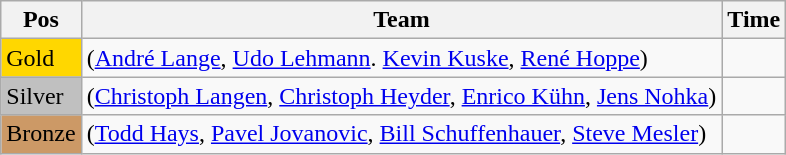<table class="wikitable">
<tr>
<th>Pos</th>
<th>Team</th>
<th>Time</th>
</tr>
<tr>
<td style="background:gold">Gold</td>
<td> (<a href='#'>André Lange</a>, <a href='#'>Udo Lehmann</a>. <a href='#'>Kevin Kuske</a>, <a href='#'>René Hoppe</a>)</td>
<td></td>
</tr>
<tr>
<td style="background:silver">Silver</td>
<td> (<a href='#'>Christoph Langen</a>, <a href='#'>Christoph Heyder</a>, <a href='#'>Enrico Kühn</a>, <a href='#'>Jens Nohka</a>)</td>
<td></td>
</tr>
<tr>
<td style="background:#cc9966">Bronze</td>
<td> (<a href='#'>Todd Hays</a>, <a href='#'>Pavel Jovanovic</a>, <a href='#'>Bill Schuffenhauer</a>, <a href='#'>Steve Mesler</a>)</td>
<td></td>
</tr>
</table>
